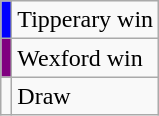<table class="wikitable">
<tr>
<td style="background-color:#0000ff"></td>
<td>Tipperary win</td>
</tr>
<tr>
<td style="background-color:#800080"></td>
<td>Wexford win</td>
</tr>
<tr>
<td></td>
<td>Draw</td>
</tr>
</table>
